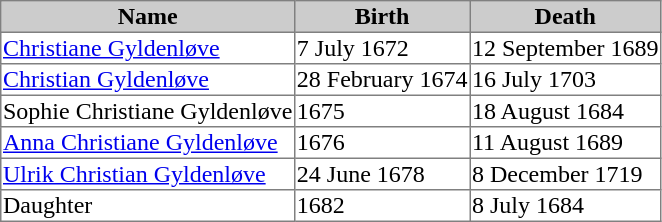<table border=1 style="border-collapse: collapse;">
<tr style="background:#ccc;">
<th>Name</th>
<th>Birth</th>
<th>Death</th>
</tr>
<tr>
<td><a href='#'>Christiane Gyldenløve</a></td>
<td>7 July 1672</td>
<td>12 September 1689</td>
</tr>
<tr>
<td><a href='#'>Christian Gyldenløve</a></td>
<td>28 February 1674</td>
<td>16 July 1703</td>
</tr>
<tr>
<td>Sophie Christiane Gyldenløve</td>
<td>1675</td>
<td>18 August 1684</td>
</tr>
<tr>
<td><a href='#'>Anna Christiane Gyldenløve</a></td>
<td>1676</td>
<td>11 August 1689</td>
</tr>
<tr>
<td><a href='#'>Ulrik Christian Gyldenløve</a></td>
<td>24 June 1678</td>
<td>8 December 1719</td>
</tr>
<tr>
<td>Daughter</td>
<td>1682</td>
<td>8 July 1684</td>
</tr>
</table>
